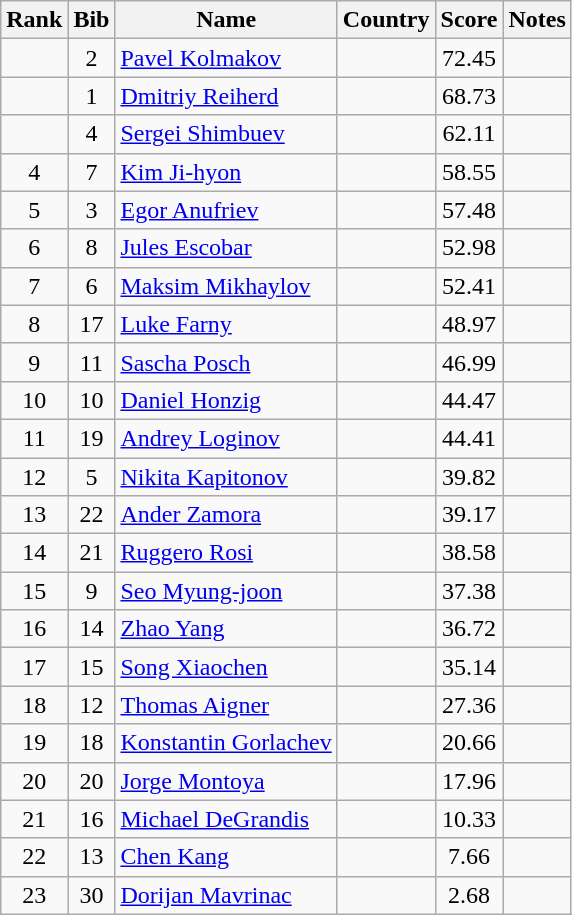<table class="wikitable sortable" style="text-align:center">
<tr>
<th>Rank</th>
<th>Bib</th>
<th>Name</th>
<th>Country</th>
<th>Score</th>
<th>Notes</th>
</tr>
<tr>
<td></td>
<td>2</td>
<td align=left><a href='#'>Pavel Kolmakov</a></td>
<td align=left></td>
<td>72.45</td>
<td></td>
</tr>
<tr>
<td></td>
<td>1</td>
<td align=left><a href='#'>Dmitriy Reiherd</a></td>
<td align=left></td>
<td>68.73</td>
<td></td>
</tr>
<tr>
<td></td>
<td>4</td>
<td align=left><a href='#'>Sergei Shimbuev</a></td>
<td align=left></td>
<td>62.11</td>
<td></td>
</tr>
<tr>
<td>4</td>
<td>7</td>
<td align=left><a href='#'>Kim Ji-hyon</a></td>
<td align=left></td>
<td>58.55</td>
<td></td>
</tr>
<tr>
<td>5</td>
<td>3</td>
<td align=left><a href='#'>Egor Anufriev</a></td>
<td align=left></td>
<td>57.48</td>
<td></td>
</tr>
<tr>
<td>6</td>
<td>8</td>
<td align=left><a href='#'>Jules Escobar</a></td>
<td align=left></td>
<td>52.98</td>
<td></td>
</tr>
<tr>
<td>7</td>
<td>6</td>
<td align=left><a href='#'>Maksim Mikhaylov</a></td>
<td align=left></td>
<td>52.41</td>
<td></td>
</tr>
<tr>
<td>8</td>
<td>17</td>
<td align=left><a href='#'>Luke Farny</a></td>
<td align=left></td>
<td>48.97</td>
<td></td>
</tr>
<tr>
<td>9</td>
<td>11</td>
<td align=left><a href='#'>Sascha Posch</a></td>
<td align=left></td>
<td>46.99</td>
<td></td>
</tr>
<tr>
<td>10</td>
<td>10</td>
<td align=left><a href='#'>Daniel Honzig</a></td>
<td align=left></td>
<td>44.47</td>
<td></td>
</tr>
<tr>
<td>11</td>
<td>19</td>
<td align=left><a href='#'>Andrey Loginov</a></td>
<td align=left></td>
<td>44.41</td>
<td></td>
</tr>
<tr>
<td>12</td>
<td>5</td>
<td align=left><a href='#'>Nikita Kapitonov</a></td>
<td align=left></td>
<td>39.82</td>
<td></td>
</tr>
<tr>
<td>13</td>
<td>22</td>
<td align=left><a href='#'>Ander Zamora</a></td>
<td align=left></td>
<td>39.17</td>
<td></td>
</tr>
<tr>
<td>14</td>
<td>21</td>
<td align=left><a href='#'>Ruggero Rosi</a></td>
<td align=left></td>
<td>38.58</td>
<td></td>
</tr>
<tr>
<td>15</td>
<td>9</td>
<td align=left><a href='#'>Seo Myung-joon</a></td>
<td align=left></td>
<td>37.38</td>
<td></td>
</tr>
<tr>
<td>16</td>
<td>14</td>
<td align=left><a href='#'>Zhao Yang</a></td>
<td align=left></td>
<td>36.72</td>
<td></td>
</tr>
<tr>
<td>17</td>
<td>15</td>
<td align=left><a href='#'>Song Xiaochen</a></td>
<td align=left></td>
<td>35.14</td>
<td></td>
</tr>
<tr>
<td>18</td>
<td>12</td>
<td align=left><a href='#'>Thomas Aigner</a></td>
<td align=left></td>
<td>27.36</td>
<td></td>
</tr>
<tr>
<td>19</td>
<td>18</td>
<td align=left><a href='#'>Konstantin Gorlachev</a></td>
<td align=left></td>
<td>20.66</td>
<td></td>
</tr>
<tr>
<td>20</td>
<td>20</td>
<td align=left><a href='#'>Jorge Montoya</a></td>
<td align=left></td>
<td>17.96</td>
<td></td>
</tr>
<tr>
<td>21</td>
<td>16</td>
<td align=left><a href='#'>Michael DeGrandis</a></td>
<td align=left></td>
<td>10.33</td>
<td></td>
</tr>
<tr>
<td>22</td>
<td>13</td>
<td align=left><a href='#'>Chen Kang</a></td>
<td align=left></td>
<td>7.66</td>
<td></td>
</tr>
<tr>
<td>23</td>
<td>30</td>
<td align=left><a href='#'>Dorijan Mavrinac</a></td>
<td align=left></td>
<td>2.68</td>
<td></td>
</tr>
</table>
